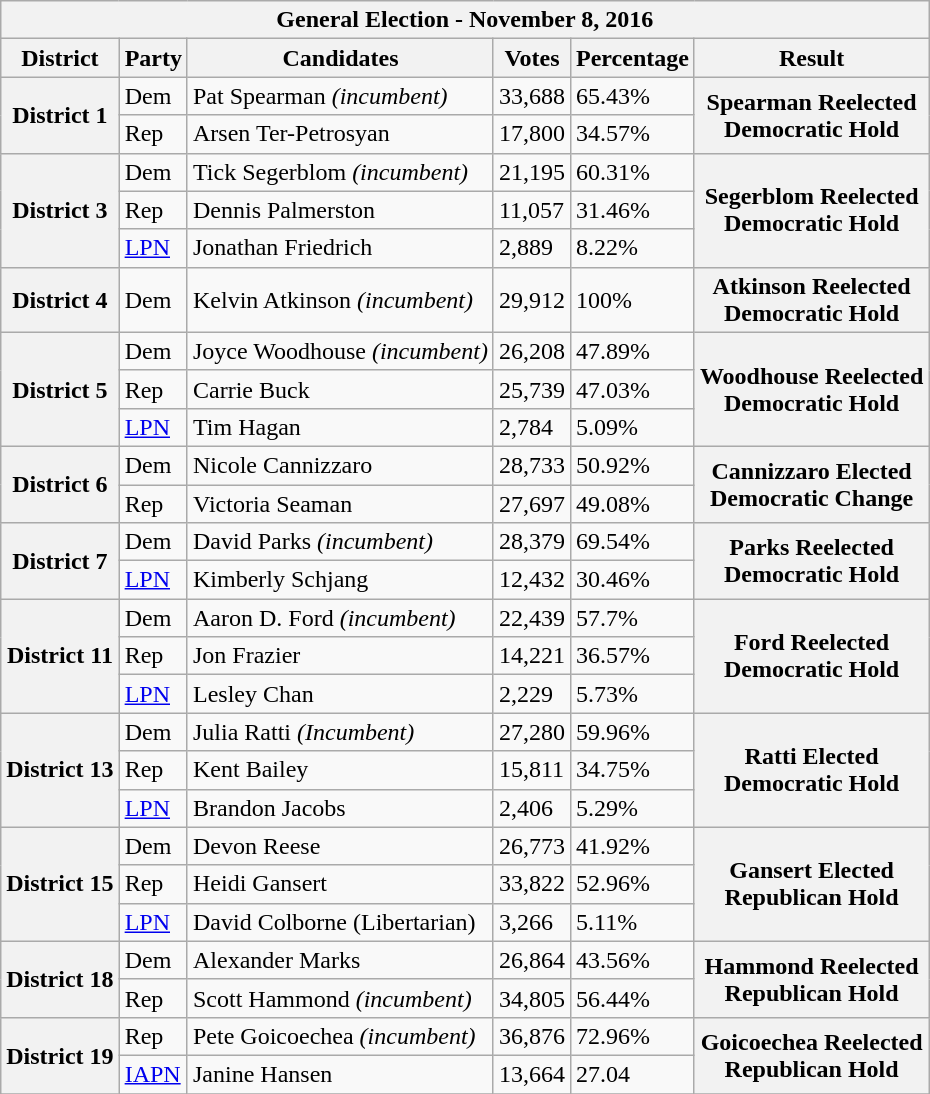<table class="wikitable">
<tr>
<th colspan=6>General Election - November 8, 2016</th>
</tr>
<tr valign=bottom>
<th>District</th>
<th>Party</th>
<th>Candidates</th>
<th>Votes</th>
<th>Percentage</th>
<th>Result</th>
</tr>
<tr>
<th rowspan=2>District 1</th>
<td>Dem</td>
<td>Pat Spearman <em>(incumbent)</em></td>
<td>33,688</td>
<td>65.43%</td>
<th Rowspan=2>Spearman Reelected<br>Democratic Hold</th>
</tr>
<tr>
<td>Rep</td>
<td>Arsen Ter-Petrosyan </td>
<td>17,800</td>
<td>34.57%</td>
</tr>
<tr>
<th rowspan=3>District 3</th>
<td>Dem</td>
<td>Tick Segerblom <em>(incumbent)</em></td>
<td>21,195</td>
<td>60.31%</td>
<th Rowspan=3>Segerblom Reelected<br>Democratic Hold</th>
</tr>
<tr>
<td>Rep</td>
<td>Dennis Palmerston</td>
<td>11,057</td>
<td>31.46%</td>
</tr>
<tr>
<td><a href='#'>LPN</a></td>
<td>Jonathan Friedrich</td>
<td>2,889</td>
<td>8.22%</td>
</tr>
<tr>
<th rowspan= 1>District 4</th>
<td>Dem</td>
<td>Kelvin Atkinson <em>(incumbent)</em></td>
<td>29,912</td>
<td>100%</td>
<th Rowspan=1>Atkinson Reelected<br>Democratic Hold</th>
</tr>
<tr>
<th rowspan=3>District 5</th>
<td>Dem</td>
<td>Joyce Woodhouse <em>(incumbent)</em></td>
<td>26,208</td>
<td>47.89%</td>
<th Rowspan=3>Woodhouse Reelected<br>Democratic Hold</th>
</tr>
<tr>
<td>Rep</td>
<td>Carrie Buck </td>
<td>25,739</td>
<td>47.03%</td>
</tr>
<tr>
<td><a href='#'>LPN</a></td>
<td>Tim Hagan</td>
<td>2,784</td>
<td>5.09%</td>
</tr>
<tr>
<th rowspan=2>District 6</th>
<td>Dem</td>
<td>Nicole Cannizzaro </td>
<td>28,733</td>
<td>50.92%</td>
<th Rowspan=2>Cannizzaro Elected<br>Democratic Change</th>
</tr>
<tr>
<td>Rep</td>
<td>Victoria Seaman </td>
<td>27,697</td>
<td>49.08%</td>
</tr>
<tr>
<th rowspan= 2>District 7</th>
<td>Dem</td>
<td>David Parks <em>(incumbent)</em></td>
<td>28,379</td>
<td>69.54%</td>
<th Rowspan=2>Parks Reelected<br>Democratic Hold</th>
</tr>
<tr>
<td><a href='#'>LPN</a></td>
<td>Kimberly Schjang</td>
<td>12,432</td>
<td>30.46%</td>
</tr>
<tr>
<th rowspan= 3>District 11</th>
<td>Dem</td>
<td>Aaron D. Ford <em>(incumbent)</em></td>
<td>22,439</td>
<td>57.7%</td>
<th Rowspan=3>Ford Reelected<br>Democratic Hold</th>
</tr>
<tr>
<td>Rep</td>
<td>Jon Frazier</td>
<td>14,221</td>
<td>36.57%</td>
</tr>
<tr>
<td><a href='#'>LPN</a></td>
<td>Lesley Chan</td>
<td>2,229</td>
<td>5.73%</td>
</tr>
<tr>
<th rowspan= 3>District 13</th>
<td>Dem</td>
<td>Julia Ratti <em>(Incumbent)</em></td>
<td>27,280</td>
<td>59.96%</td>
<th Rowspan=3>Ratti Elected<br>Democratic Hold</th>
</tr>
<tr>
<td>Rep</td>
<td>Kent Bailey</td>
<td>15,811</td>
<td>34.75%</td>
</tr>
<tr>
<td><a href='#'>LPN</a></td>
<td>Brandon Jacobs</td>
<td>2,406</td>
<td>5.29%</td>
</tr>
<tr>
<th rowspan= 3>District 15</th>
<td>Dem</td>
<td>Devon Reese </td>
<td>26,773</td>
<td>41.92%</td>
<th Rowspan=3>Gansert Elected<br>Republican Hold</th>
</tr>
<tr>
<td>Rep</td>
<td>Heidi Gansert </td>
<td>33,822</td>
<td>52.96%</td>
</tr>
<tr>
<td><a href='#'>LPN</a></td>
<td>David Colborne (Libertarian)</td>
<td>3,266</td>
<td>5.11%</td>
</tr>
<tr>
<th rowspan= 2>District 18</th>
<td>Dem</td>
<td>Alexander Marks</td>
<td>26,864</td>
<td>43.56%</td>
<th Rowspan=2>Hammond Reelected<br>Republican Hold</th>
</tr>
<tr>
<td>Rep</td>
<td>Scott Hammond <em>(incumbent)</em></td>
<td>34,805</td>
<td>56.44%</td>
</tr>
<tr>
<th rowspan= 2>District 19</th>
<td>Rep</td>
<td>Pete Goicoechea <em>(incumbent)</em></td>
<td>36,876</td>
<td>72.96%</td>
<th Rowspan=2>Goicoechea Reelected<br>Republican Hold</th>
</tr>
<tr>
<td><a href='#'>IAPN</a></td>
<td>Janine Hansen</td>
<td>13,664</td>
<td>27.04</td>
</tr>
<tr>
</tr>
</table>
